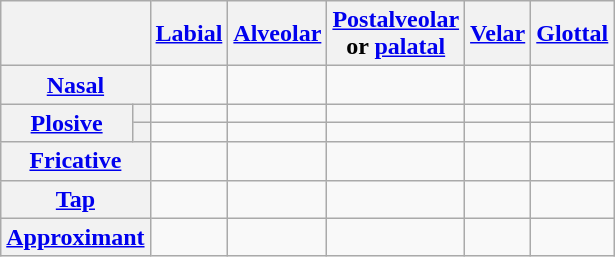<table class="wikitable" style="text-align:center;">
<tr>
<th colspan=2></th>
<th><a href='#'>Labial</a></th>
<th><a href='#'>Alveolar</a></th>
<th><a href='#'>Postalveolar</a><br>or <a href='#'>palatal</a></th>
<th><a href='#'>Velar</a></th>
<th><a href='#'>Glottal</a></th>
</tr>
<tr>
<th colspan=2><a href='#'>Nasal</a></th>
<td></td>
<td></td>
<td> </td>
<td></td>
<td></td>
</tr>
<tr>
<th rowspan=2><a href='#'>Plosive</a></th>
<th></th>
<td></td>
<td></td>
<td> </td>
<td></td>
<td></td>
</tr>
<tr>
<th></th>
<td></td>
<td></td>
<td> </td>
<td></td>
<td></td>
</tr>
<tr>
<th colspan=2><a href='#'>Fricative</a></th>
<td> </td>
<td></td>
<td> </td>
<td></td>
<td></td>
</tr>
<tr>
<th colspan=2><a href='#'>Tap</a></th>
<td></td>
<td></td>
<td> </td>
<td></td>
<td></td>
</tr>
<tr>
<th colspan=2><a href='#'>Approximant</a></th>
<td></td>
<td></td>
<td> </td>
<td></td>
<td></td>
</tr>
</table>
